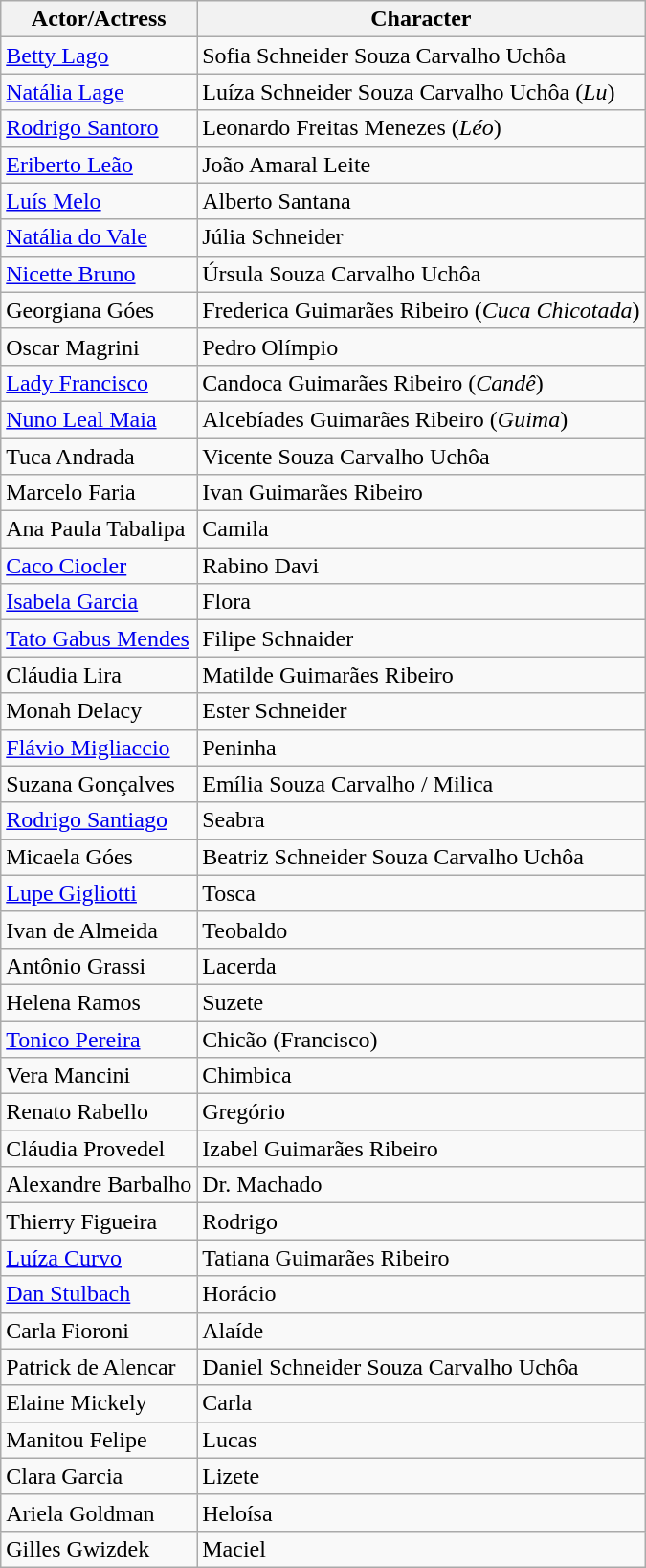<table class="wikitable sortable">
<tr>
<th>Actor/Actress</th>
<th>Character</th>
</tr>
<tr>
<td><a href='#'>Betty Lago</a></td>
<td>Sofia Schneider Souza Carvalho Uchôa</td>
</tr>
<tr>
<td><a href='#'>Natália Lage</a></td>
<td>Luíza Schneider Souza Carvalho Uchôa (<em>Lu</em>)</td>
</tr>
<tr>
<td><a href='#'>Rodrigo Santoro</a></td>
<td>Leonardo Freitas Menezes (<em>Léo</em>)</td>
</tr>
<tr>
<td><a href='#'>Eriberto Leão</a></td>
<td>João Amaral Leite</td>
</tr>
<tr>
<td><a href='#'>Luís Melo</a></td>
<td>Alberto Santana</td>
</tr>
<tr>
<td><a href='#'>Natália do Vale</a></td>
<td>Júlia Schneider</td>
</tr>
<tr>
<td><a href='#'>Nicette Bruno</a></td>
<td>Úrsula Souza Carvalho Uchôa</td>
</tr>
<tr>
<td>Georgiana Góes</td>
<td>Frederica Guimarães Ribeiro (<em>Cuca Chicotada</em>)</td>
</tr>
<tr>
<td>Oscar Magrini</td>
<td>Pedro Olímpio</td>
</tr>
<tr>
<td><a href='#'>Lady Francisco</a></td>
<td>Candoca Guimarães Ribeiro (<em>Candê</em>)</td>
</tr>
<tr>
<td><a href='#'>Nuno Leal Maia</a></td>
<td>Alcebíades Guimarães Ribeiro (<em>Guima</em>)</td>
</tr>
<tr>
<td>Tuca Andrada</td>
<td>Vicente Souza Carvalho Uchôa</td>
</tr>
<tr>
<td>Marcelo Faria</td>
<td>Ivan Guimarães Ribeiro</td>
</tr>
<tr>
<td>Ana Paula Tabalipa</td>
<td>Camila</td>
</tr>
<tr>
<td><a href='#'>Caco Ciocler</a></td>
<td>Rabino Davi</td>
</tr>
<tr>
<td><a href='#'>Isabela Garcia</a></td>
<td>Flora</td>
</tr>
<tr>
<td><a href='#'>Tato Gabus Mendes</a></td>
<td>Filipe Schnaider</td>
</tr>
<tr>
<td>Cláudia Lira</td>
<td>Matilde Guimarães Ribeiro</td>
</tr>
<tr>
<td>Monah Delacy</td>
<td>Ester Schneider</td>
</tr>
<tr>
<td><a href='#'>Flávio Migliaccio</a></td>
<td>Peninha</td>
</tr>
<tr>
<td>Suzana Gonçalves</td>
<td>Emília Souza Carvalho / Milica</td>
</tr>
<tr>
<td><a href='#'>Rodrigo Santiago</a></td>
<td>Seabra</td>
</tr>
<tr>
<td>Micaela Góes</td>
<td>Beatriz Schneider Souza Carvalho Uchôa</td>
</tr>
<tr>
<td><a href='#'>Lupe Gigliotti</a></td>
<td>Tosca</td>
</tr>
<tr>
<td>Ivan de Almeida</td>
<td>Teobaldo</td>
</tr>
<tr>
<td>Antônio Grassi</td>
<td>Lacerda</td>
</tr>
<tr>
<td>Helena Ramos</td>
<td>Suzete</td>
</tr>
<tr>
<td><a href='#'>Tonico Pereira</a></td>
<td>Chicão (Francisco)</td>
</tr>
<tr>
<td>Vera Mancini</td>
<td>Chimbica</td>
</tr>
<tr>
<td>Renato Rabello</td>
<td>Gregório</td>
</tr>
<tr>
<td>Cláudia Provedel</td>
<td>Izabel Guimarães Ribeiro</td>
</tr>
<tr>
<td>Alexandre Barbalho</td>
<td>Dr. Machado</td>
</tr>
<tr>
<td>Thierry Figueira</td>
<td>Rodrigo</td>
</tr>
<tr>
<td><a href='#'>Luíza Curvo</a></td>
<td>Tatiana Guimarães Ribeiro</td>
</tr>
<tr>
<td><a href='#'>Dan Stulbach</a></td>
<td>Horácio</td>
</tr>
<tr>
<td>Carla Fioroni</td>
<td>Alaíde</td>
</tr>
<tr>
<td>Patrick de Alencar</td>
<td>Daniel Schneider Souza Carvalho Uchôa</td>
</tr>
<tr>
<td>Elaine Mickely</td>
<td>Carla</td>
</tr>
<tr>
<td>Manitou Felipe</td>
<td>Lucas</td>
</tr>
<tr>
<td>Clara Garcia</td>
<td>Lizete</td>
</tr>
<tr>
<td>Ariela Goldman</td>
<td>Heloísa</td>
</tr>
<tr>
<td>Gilles Gwizdek</td>
<td>Maciel</td>
</tr>
</table>
